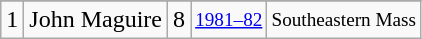<table class="wikitable">
<tr>
</tr>
<tr>
<td>1</td>
<td>John Maguire</td>
<td>8</td>
<td style="font-size:80%;"><a href='#'>1981–82</a></td>
<td style="font-size:80%;">Southeastern Mass</td>
</tr>
</table>
